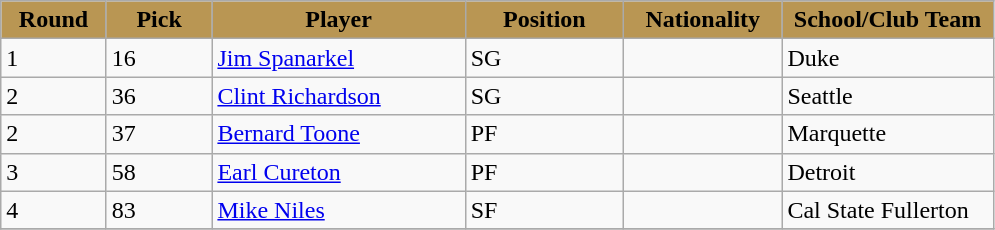<table class="wikitable sortable sortable">
<tr>
<th style="background:#B99653;" width="10%">Round</th>
<th style="background:#B99653;" width="10%">Pick</th>
<th style="background:#B99653;" width="24%">Player</th>
<th style="background:#B99653;" width="15%">Position</th>
<th style="background:#B99653;" width="15%">Nationality</th>
<th style="background:#B99653;" width="20%">School/Club Team</th>
</tr>
<tr>
<td>1</td>
<td>16</td>
<td><a href='#'>Jim Spanarkel</a></td>
<td>SG</td>
<td></td>
<td>Duke</td>
</tr>
<tr>
<td>2</td>
<td>36</td>
<td><a href='#'>Clint Richardson</a></td>
<td>SG</td>
<td></td>
<td>Seattle</td>
</tr>
<tr>
<td>2</td>
<td>37</td>
<td><a href='#'>Bernard Toone</a></td>
<td>PF</td>
<td></td>
<td>Marquette</td>
</tr>
<tr>
<td>3</td>
<td>58</td>
<td><a href='#'>Earl Cureton</a></td>
<td>PF</td>
<td></td>
<td>Detroit</td>
</tr>
<tr>
<td>4</td>
<td>83</td>
<td><a href='#'>Mike Niles</a></td>
<td>SF</td>
<td></td>
<td>Cal State Fullerton</td>
</tr>
<tr>
</tr>
</table>
